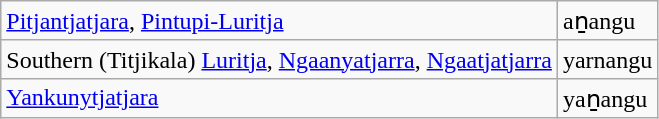<table class="wikitable">
<tr>
<td><a href='#'>Pitjantjatjara</a>, <a href='#'>Pintupi-Luritja</a></td>
<td>aṉangu</td>
</tr>
<tr>
<td>Southern (Titjikala) <a href='#'>Luritja</a>, <a href='#'>Ngaanyatjarra</a>, <a href='#'>Ngaatjatjarra</a></td>
<td>yarnangu</td>
</tr>
<tr>
<td><a href='#'>Yankunytjatjara</a></td>
<td>yaṉangu</td>
</tr>
</table>
